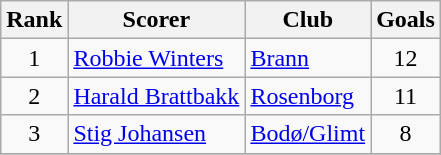<table class="wikitable">
<tr>
<th>Rank</th>
<th>Scorer</th>
<th>Club</th>
<th>Goals</th>
</tr>
<tr>
<td align=center>1</td>
<td> <a href='#'>Robbie Winters</a></td>
<td><a href='#'>Brann</a></td>
<td align=center>12</td>
</tr>
<tr>
<td align=center>2</td>
<td> <a href='#'>Harald Brattbakk</a></td>
<td><a href='#'>Rosenborg</a></td>
<td align=center>11</td>
</tr>
<tr>
<td align=center>3</td>
<td> <a href='#'>Stig Johansen</a></td>
<td><a href='#'>Bodø/Glimt</a></td>
<td align=center>8</td>
</tr>
<tr>
</tr>
</table>
